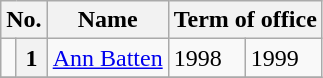<table class="wikitable">
<tr>
<th colspan="2">No.</th>
<th>Name</th>
<th colspan="2">Term of office</th>
</tr>
<tr>
<td bgcolor=></td>
<th>1</th>
<td><a href='#'>Ann Batten</a></td>
<td>1998</td>
<td>1999</td>
</tr>
<tr>
</tr>
</table>
